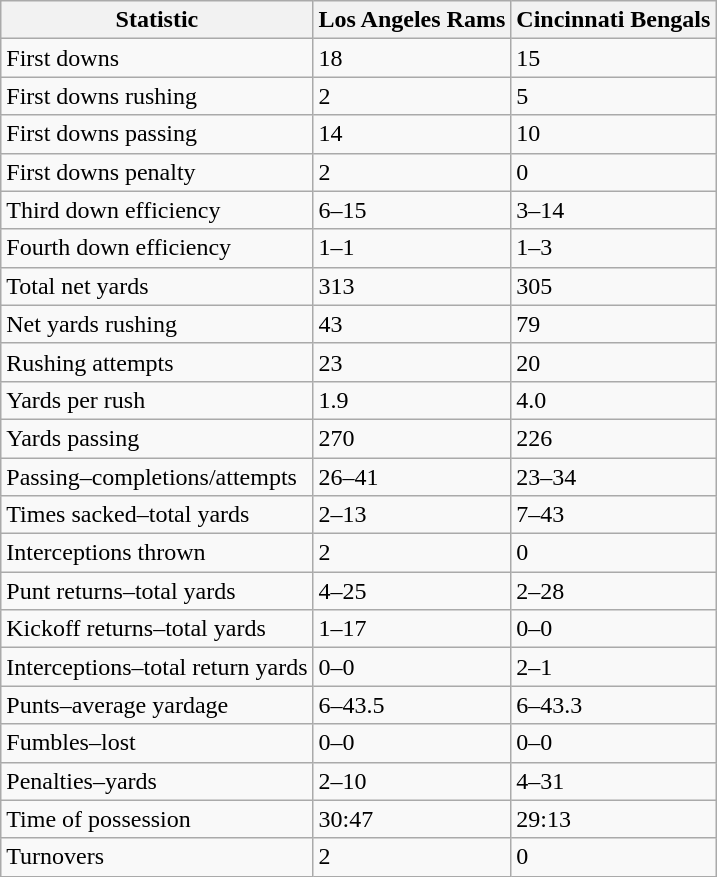<table class="wikitable">
<tr>
<th>Statistic</th>
<th>Los Angeles Rams</th>
<th>Cincinnati Bengals</th>
</tr>
<tr>
<td>First downs</td>
<td>18</td>
<td>15</td>
</tr>
<tr>
<td>First downs rushing</td>
<td>2</td>
<td>5</td>
</tr>
<tr>
<td>First downs passing</td>
<td>14</td>
<td>10</td>
</tr>
<tr>
<td>First downs penalty</td>
<td>2</td>
<td>0</td>
</tr>
<tr>
<td>Third down efficiency</td>
<td>6–15</td>
<td>3–14</td>
</tr>
<tr>
<td>Fourth down efficiency</td>
<td>1–1</td>
<td>1–3</td>
</tr>
<tr>
<td>Total net yards</td>
<td>313</td>
<td>305</td>
</tr>
<tr>
<td>Net yards rushing</td>
<td>43</td>
<td>79</td>
</tr>
<tr>
<td>Rushing attempts</td>
<td>23</td>
<td>20</td>
</tr>
<tr>
<td>Yards per rush</td>
<td>1.9</td>
<td>4.0</td>
</tr>
<tr>
<td>Yards passing</td>
<td>270</td>
<td>226</td>
</tr>
<tr>
<td>Passing–completions/attempts</td>
<td>26–41</td>
<td>23–34</td>
</tr>
<tr>
<td>Times sacked–total yards</td>
<td>2–13</td>
<td>7–43</td>
</tr>
<tr>
<td>Interceptions thrown</td>
<td>2</td>
<td>0</td>
</tr>
<tr>
<td>Punt returns–total yards</td>
<td>4–25</td>
<td>2–28</td>
</tr>
<tr>
<td>Kickoff returns–total yards</td>
<td>1–17</td>
<td>0–0</td>
</tr>
<tr>
<td>Interceptions–total return yards</td>
<td>0–0</td>
<td>2–1</td>
</tr>
<tr>
<td>Punts–average yardage</td>
<td>6–43.5</td>
<td>6–43.3</td>
</tr>
<tr>
<td>Fumbles–lost</td>
<td>0–0</td>
<td>0–0</td>
</tr>
<tr>
<td>Penalties–yards</td>
<td>2–10</td>
<td>4–31</td>
</tr>
<tr>
<td>Time of possession</td>
<td>30:47</td>
<td>29:13</td>
</tr>
<tr>
<td>Turnovers</td>
<td>2</td>
<td>0</td>
</tr>
</table>
